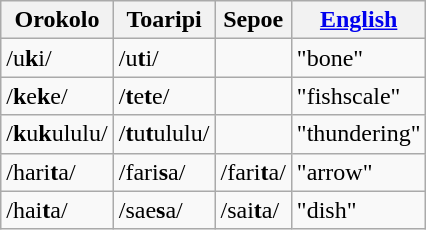<table class="wikitable">
<tr>
<th>Orokolo</th>
<th>Toaripi</th>
<th>Sepoe</th>
<th><a href='#'>English</a></th>
</tr>
<tr>
<td>/u<strong>k</strong>i/</td>
<td>/u<strong>t</strong>i/</td>
<td></td>
<td>"bone"</td>
</tr>
<tr>
<td>/<strong>k</strong>e<strong>k</strong>e/</td>
<td>/<strong>t</strong>e<strong>t</strong>e/</td>
<td></td>
<td>"fishscale"</td>
</tr>
<tr>
<td>/<strong>k</strong>u<strong>k</strong>ululu/</td>
<td>/<strong>t</strong>u<strong>t</strong>ululu/</td>
<td></td>
<td>"thundering"</td>
</tr>
<tr>
<td>/hari<strong>t</strong>a/</td>
<td>/fari<strong>s</strong>a/</td>
<td>/fari<strong>t</strong>a/</td>
<td>"arrow"</td>
</tr>
<tr>
<td>/hai<strong>t</strong>a/</td>
<td>/sae<strong>s</strong>a/</td>
<td>/sai<strong>t</strong>a/</td>
<td>"dish"</td>
</tr>
</table>
